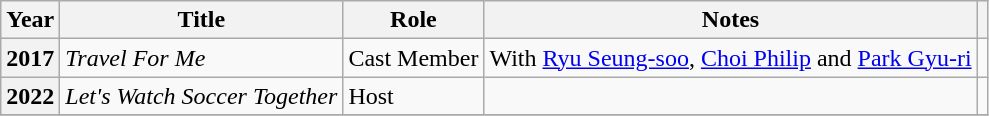<table class="wikitable sortable plainrowheaders">
<tr>
<th scope="col">Year</th>
<th scope="col">Title</th>
<th scope="col">Role</th>
<th scope="col">Notes</th>
<th scope="col" class="unsortable"></th>
</tr>
<tr>
<th scope="row">2017</th>
<td><em>Travel For Me</em></td>
<td>Cast Member</td>
<td>With <a href='#'>Ryu Seung-soo</a>, <a href='#'>Choi Philip</a> and <a href='#'>Park Gyu-ri</a></td>
<td></td>
</tr>
<tr>
<th scope="row">2022</th>
<td><em>Let's Watch Soccer Together</em></td>
<td>Host</td>
<td></td>
<td></td>
</tr>
<tr>
</tr>
</table>
